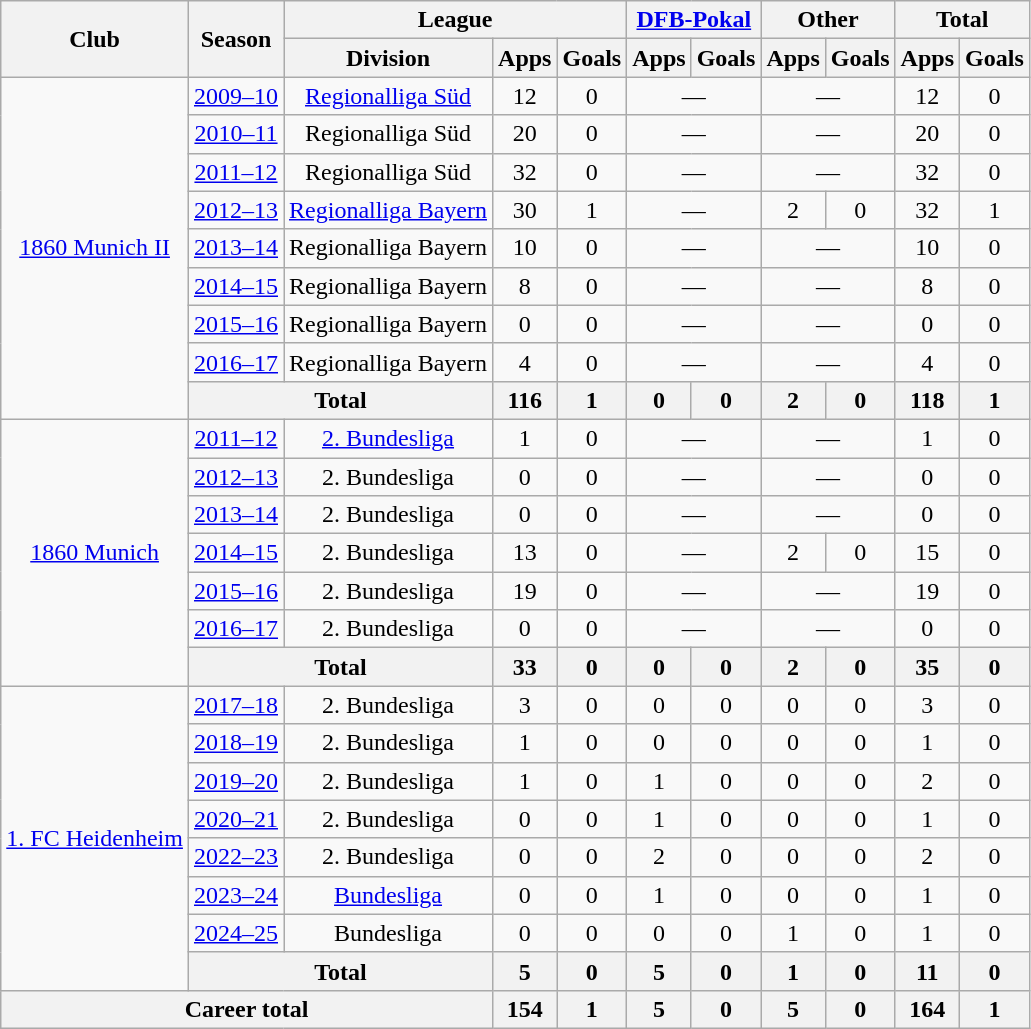<table class="wikitable" style="text-align:center">
<tr>
<th rowspan="2">Club</th>
<th rowspan="2">Season</th>
<th Colspan="3">League</th>
<th Colspan="2"><a href='#'>DFB-Pokal</a></th>
<th colspan="2">Other</th>
<th Colspan="2">Total</th>
</tr>
<tr>
<th>Division</th>
<th>Apps</th>
<th>Goals</th>
<th>Apps</th>
<th>Goals</th>
<th>Apps</th>
<th>Goals</th>
<th>Apps</th>
<th>Goals</th>
</tr>
<tr>
<td rowspan="9"><a href='#'>1860 Munich II</a></td>
<td><a href='#'>2009–10</a></td>
<td><a href='#'>Regionalliga Süd</a></td>
<td>12</td>
<td>0</td>
<td colspan="2">—</td>
<td colspan="2">—</td>
<td>12</td>
<td>0</td>
</tr>
<tr>
<td><a href='#'>2010–11</a></td>
<td>Regionalliga Süd</td>
<td>20</td>
<td>0</td>
<td colspan="2">—</td>
<td colspan="2">—</td>
<td>20</td>
<td>0</td>
</tr>
<tr>
<td><a href='#'>2011–12</a></td>
<td>Regionalliga Süd</td>
<td>32</td>
<td>0</td>
<td colspan="2">—</td>
<td colspan="2">—</td>
<td>32</td>
<td>0</td>
</tr>
<tr>
<td><a href='#'>2012–13</a></td>
<td><a href='#'>Regionalliga Bayern</a></td>
<td>30</td>
<td>1</td>
<td colspan="2">—</td>
<td>2</td>
<td>0</td>
<td>32</td>
<td>1</td>
</tr>
<tr>
<td><a href='#'>2013–14</a></td>
<td>Regionalliga Bayern</td>
<td>10</td>
<td>0</td>
<td colspan="2">—</td>
<td colspan="2">—</td>
<td>10</td>
<td>0</td>
</tr>
<tr>
<td><a href='#'>2014–15</a></td>
<td>Regionalliga Bayern</td>
<td>8</td>
<td>0</td>
<td colspan="2">—</td>
<td colspan="2">—</td>
<td>8</td>
<td>0</td>
</tr>
<tr>
<td><a href='#'>2015–16</a></td>
<td>Regionalliga Bayern</td>
<td>0</td>
<td>0</td>
<td colspan="2">—</td>
<td colspan="2">—</td>
<td>0</td>
<td>0</td>
</tr>
<tr>
<td><a href='#'>2016–17</a></td>
<td>Regionalliga Bayern</td>
<td>4</td>
<td>0</td>
<td colspan="2">—</td>
<td colspan="2">—</td>
<td>4</td>
<td>0</td>
</tr>
<tr>
<th colspan="2">Total</th>
<th>116</th>
<th>1</th>
<th>0</th>
<th>0</th>
<th>2</th>
<th>0</th>
<th>118</th>
<th>1</th>
</tr>
<tr>
<td rowspan="7"><a href='#'>1860 Munich</a></td>
<td><a href='#'>2011–12</a></td>
<td><a href='#'>2. Bundesliga</a></td>
<td>1</td>
<td>0</td>
<td colspan="2">—</td>
<td colspan="2">—</td>
<td>1</td>
<td>0</td>
</tr>
<tr>
<td><a href='#'>2012–13</a></td>
<td>2. Bundesliga</td>
<td>0</td>
<td>0</td>
<td colspan="2">—</td>
<td colspan="2">—</td>
<td>0</td>
<td>0</td>
</tr>
<tr>
<td><a href='#'>2013–14</a></td>
<td>2. Bundesliga</td>
<td>0</td>
<td>0</td>
<td colspan="2">—</td>
<td colspan="2">—</td>
<td>0</td>
<td>0</td>
</tr>
<tr>
<td><a href='#'>2014–15</a></td>
<td>2. Bundesliga</td>
<td>13</td>
<td>0</td>
<td colspan="2">—</td>
<td>2</td>
<td>0</td>
<td>15</td>
<td>0</td>
</tr>
<tr>
<td><a href='#'>2015–16</a></td>
<td>2. Bundesliga</td>
<td>19</td>
<td>0</td>
<td colspan="2">—</td>
<td colspan="2">—</td>
<td>19</td>
<td>0</td>
</tr>
<tr>
<td><a href='#'>2016–17</a></td>
<td>2. Bundesliga</td>
<td>0</td>
<td>0</td>
<td colspan="2">—</td>
<td colspan="2">—</td>
<td>0</td>
<td>0</td>
</tr>
<tr>
<th colspan="2">Total</th>
<th>33</th>
<th>0</th>
<th>0</th>
<th>0</th>
<th>2</th>
<th>0</th>
<th>35</th>
<th>0</th>
</tr>
<tr>
<td rowspan="8"><a href='#'>1. FC Heidenheim</a></td>
<td><a href='#'>2017–18</a></td>
<td>2. Bundesliga</td>
<td>3</td>
<td>0</td>
<td>0</td>
<td>0</td>
<td>0</td>
<td>0</td>
<td>3</td>
<td>0</td>
</tr>
<tr>
<td><a href='#'>2018–19</a></td>
<td>2. Bundesliga</td>
<td>1</td>
<td>0</td>
<td>0</td>
<td>0</td>
<td>0</td>
<td>0</td>
<td>1</td>
<td>0</td>
</tr>
<tr>
<td><a href='#'>2019–20</a></td>
<td>2. Bundesliga</td>
<td>1</td>
<td>0</td>
<td>1</td>
<td>0</td>
<td>0</td>
<td>0</td>
<td>2</td>
<td>0</td>
</tr>
<tr>
<td><a href='#'>2020–21</a></td>
<td>2. Bundesliga</td>
<td>0</td>
<td>0</td>
<td>1</td>
<td>0</td>
<td>0</td>
<td>0</td>
<td>1</td>
<td>0</td>
</tr>
<tr>
<td><a href='#'>2022–23</a></td>
<td>2. Bundesliga</td>
<td>0</td>
<td>0</td>
<td>2</td>
<td>0</td>
<td>0</td>
<td>0</td>
<td>2</td>
<td>0</td>
</tr>
<tr>
<td><a href='#'>2023–24</a></td>
<td><a href='#'>Bundesliga</a></td>
<td>0</td>
<td>0</td>
<td>1</td>
<td>0</td>
<td>0</td>
<td>0</td>
<td>1</td>
<td>0</td>
</tr>
<tr>
<td><a href='#'>2024–25</a></td>
<td>Bundesliga</td>
<td>0</td>
<td>0</td>
<td>0</td>
<td>0</td>
<td>1</td>
<td>0</td>
<td>1</td>
<td>0</td>
</tr>
<tr>
<th colspan="2">Total</th>
<th>5</th>
<th>0</th>
<th>5</th>
<th>0</th>
<th>1</th>
<th>0</th>
<th>11</th>
<th>0</th>
</tr>
<tr>
<th colspan="3">Career total</th>
<th>154</th>
<th>1</th>
<th>5</th>
<th>0</th>
<th>5</th>
<th>0</th>
<th>164</th>
<th>1</th>
</tr>
</table>
